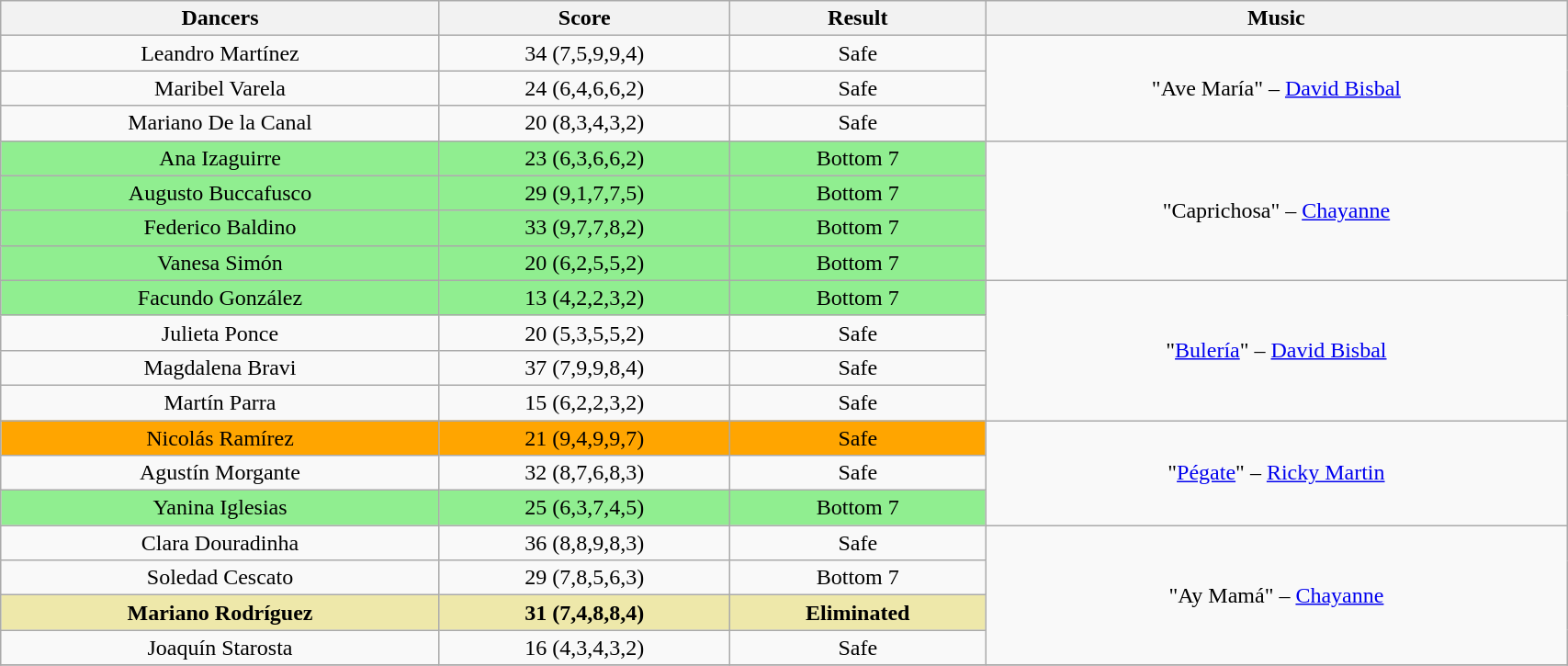<table class="wikitable" width="90%" style="text-align:center;">
<tr bgcolor="f2f2f2">
<td><strong>Dancers</strong></td>
<td><strong>Score</strong></td>
<td><strong>Result</strong></td>
<td><strong>Music</strong></td>
</tr>
<tr>
<td>Leandro Martínez</td>
<td>34 (7,5,9,9,4)</td>
<td>Safe</td>
<td rowspan=3>"Ave María" – <a href='#'>David Bisbal</a></td>
</tr>
<tr>
<td>Maribel Varela</td>
<td>24 (6,4,6,6,2)</td>
<td>Safe</td>
</tr>
<tr>
<td>Mariano De la Canal</td>
<td>20 (8,3,4,3,2)</td>
<td>Safe</td>
</tr>
<tr>
<td bgcolor=lightgreen>Ana Izaguirre</td>
<td bgcolor=lightgreen>23 (6,3,6,6,2)</td>
<td bgcolor=lightgreen>Bottom 7</td>
<td rowspan=4>"Caprichosa" – <a href='#'>Chayanne</a></td>
</tr>
<tr bgcolor=lightgreen>
<td>Augusto Buccafusco</td>
<td>29 (9,1,7,7,5)</td>
<td>Bottom 7</td>
</tr>
<tr bgcolor=lightgreen>
<td>Federico Baldino</td>
<td>33 (9,7,7,8,2)</td>
<td>Bottom 7</td>
</tr>
<tr bgcolor=lightgreen>
<td>Vanesa Simón</td>
<td>20 (6,2,5,5,2)</td>
<td>Bottom 7</td>
</tr>
<tr>
<td bgcolor=lightgreen>Facundo González</td>
<td bgcolor=lightgreen>13 (4,2,2,3,2)</td>
<td bgcolor=lightgreen>Bottom 7</td>
<td rowspan=4>"<a href='#'>Bulería</a>" – <a href='#'>David Bisbal</a></td>
</tr>
<tr>
<td>Julieta Ponce</td>
<td>20 (5,3,5,5,2)</td>
<td>Safe</td>
</tr>
<tr>
<td>Magdalena Bravi</td>
<td>37 (7,9,9,8,4)</td>
<td>Safe</td>
</tr>
<tr>
<td>Martín Parra</td>
<td>15 (6,2,2,3,2)</td>
<td>Safe</td>
</tr>
<tr>
<td bgcolor=orange>Nicolás Ramírez</td>
<td bgcolor=orange>21 (9,4,9,9,7)</td>
<td bgcolor=orange>Safe</td>
<td rowspan=3>"<a href='#'>Pégate</a>" – <a href='#'>Ricky Martin</a></td>
</tr>
<tr>
<td>Agustín Morgante</td>
<td>32 (8,7,6,8,3)</td>
<td>Safe</td>
</tr>
<tr bgcolor="lightgreen">
<td>Yanina Iglesias</td>
<td>25 (6,3,7,4,5)</td>
<td>Bottom 7</td>
</tr>
<tr>
<td>Clara Douradinha</td>
<td>36 (8,8,9,8,3)</td>
<td>Safe</td>
<td rowspan=4>"Ay Mamá" – <a href='#'>Chayanne</a></td>
</tr>
<tr>
<td>Soledad Cescato</td>
<td>29 (7,8,5,6,3)</td>
<td>Bottom 7</td>
</tr>
<tr bgcolor=palegoldenrod>
<td><strong>Mariano Rodríguez</strong></td>
<td><strong>31 (7,4,8,8,4)</strong></td>
<td><strong>Eliminated</strong></td>
</tr>
<tr>
<td>Joaquín Starosta</td>
<td>16 (4,3,4,3,2)</td>
<td>Safe</td>
</tr>
<tr>
</tr>
</table>
